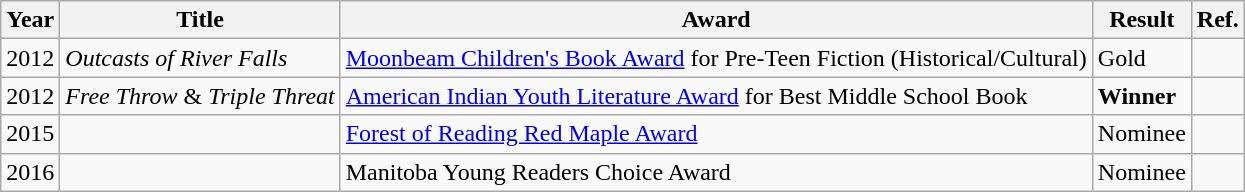<table class="wikitable">
<tr>
<th>Year</th>
<th>Title</th>
<th>Award</th>
<th>Result</th>
<th>Ref.</th>
</tr>
<tr>
<td>2012</td>
<td><em>Outcasts of River Falls</em></td>
<td><a href='#'>Moonbeam Children's Book Award</a> for Pre-Teen Fiction (Historical/Cultural)</td>
<td>Gold</td>
<td></td>
</tr>
<tr>
<td>2012</td>
<td><em>Free Throw</em> & <em>Triple Threat</em></td>
<td><a href='#'>American Indian Youth Literature Award</a> for Best Middle School Book</td>
<td><strong>Winner</strong></td>
<td></td>
</tr>
<tr>
<td>2015</td>
<td></td>
<td><a href='#'>Forest of Reading Red Maple Award</a></td>
<td>Nominee</td>
<td></td>
</tr>
<tr>
<td>2016</td>
<td></td>
<td>Manitoba Young Readers Choice Award</td>
<td>Nominee</td>
<td></td>
</tr>
</table>
